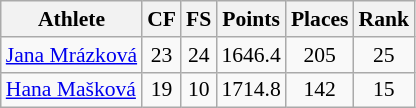<table class="wikitable" border="1" style="font-size:90%">
<tr>
<th>Athlete</th>
<th>CF</th>
<th>FS</th>
<th>Points</th>
<th>Places</th>
<th>Rank</th>
</tr>
<tr align=center>
<td align=left><a href='#'>Jana Mrázková</a></td>
<td>23</td>
<td>24</td>
<td>1646.4</td>
<td>205</td>
<td>25</td>
</tr>
<tr align=center>
<td align=left><a href='#'>Hana Mašková</a></td>
<td>19</td>
<td>10</td>
<td>1714.8</td>
<td>142</td>
<td>15</td>
</tr>
</table>
